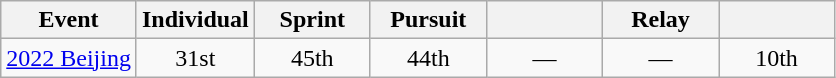<table class="wikitable" style="text-align: center;">
<tr ">
<th>Event</th>
<th style="width:70px;">Individual</th>
<th style="width:70px;">Sprint</th>
<th style="width:70px;">Pursuit</th>
<th style="width:70px;"></th>
<th style="width:70px;">Relay</th>
<th style="width:70px;"></th>
</tr>
<tr>
<td align="left"> <a href='#'>2022 Beijing</a></td>
<td>31st</td>
<td>45th</td>
<td>44th</td>
<td>—</td>
<td>—</td>
<td>10th</td>
</tr>
</table>
